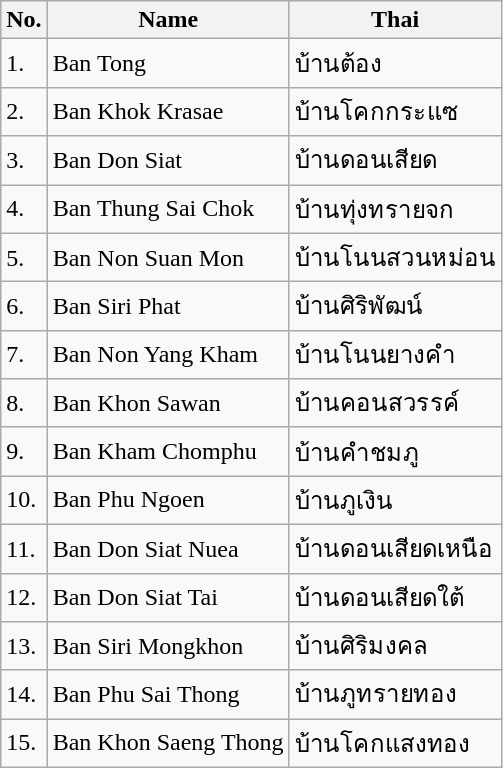<table class="wikitable sortable">
<tr>
<th>No.</th>
<th>Name</th>
<th>Thai</th>
</tr>
<tr>
<td>1.</td>
<td>Ban Tong</td>
<td>บ้านต้อง</td>
</tr>
<tr>
<td>2.</td>
<td>Ban Khok Krasae</td>
<td>บ้านโคกกระแซ</td>
</tr>
<tr>
<td>3.</td>
<td>Ban Don Siat</td>
<td>บ้านดอนเสียด</td>
</tr>
<tr>
<td>4.</td>
<td>Ban Thung Sai Chok</td>
<td>บ้านทุ่งทรายจก</td>
</tr>
<tr>
<td>5.</td>
<td>Ban Non Suan Mon</td>
<td>บ้านโนนสวนหม่อน</td>
</tr>
<tr>
<td>6.</td>
<td>Ban Siri Phat</td>
<td>บ้านศิริพัฒน์</td>
</tr>
<tr>
<td>7.</td>
<td>Ban Non Yang Kham</td>
<td>บ้านโนนยางคำ</td>
</tr>
<tr>
<td>8.</td>
<td>Ban Khon Sawan</td>
<td>บ้านคอนสวรรค์</td>
</tr>
<tr>
<td>9.</td>
<td>Ban Kham Chomphu</td>
<td>บ้านคำชมภู</td>
</tr>
<tr>
<td>10.</td>
<td>Ban Phu Ngoen</td>
<td>บ้านภูเงิน</td>
</tr>
<tr>
<td>11.</td>
<td>Ban Don Siat Nuea</td>
<td>บ้านดอนเสียดเหนือ</td>
</tr>
<tr>
<td>12.</td>
<td>Ban Don Siat Tai</td>
<td>บ้านดอนเสียดใต้</td>
</tr>
<tr>
<td>13.</td>
<td>Ban Siri Mongkhon</td>
<td>บ้านศิริมงคล</td>
</tr>
<tr>
<td>14.</td>
<td>Ban Phu Sai Thong</td>
<td>บ้านภูทรายทอง</td>
</tr>
<tr>
<td>15.</td>
<td>Ban Khon Saeng Thong</td>
<td>บ้านโคกแสงทอง</td>
</tr>
</table>
